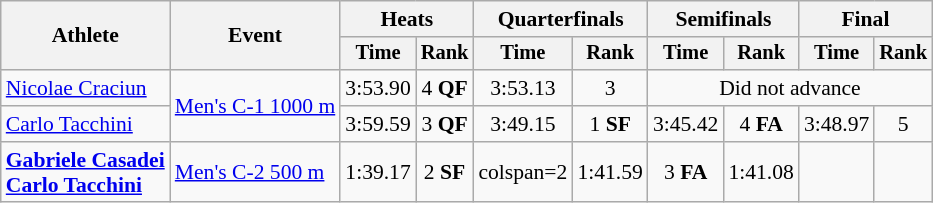<table class=wikitable style="font-size:90%">
<tr>
<th rowspan="2">Athlete</th>
<th rowspan="2">Event</th>
<th colspan=2>Heats</th>
<th colspan=2>Quarterfinals</th>
<th colspan=2>Semifinals</th>
<th colspan=2>Final</th>
</tr>
<tr style="font-size:95%">
<th>Time</th>
<th>Rank</th>
<th>Time</th>
<th>Rank</th>
<th>Time</th>
<th>Rank</th>
<th>Time</th>
<th>Rank</th>
</tr>
<tr align=center>
<td align=left><a href='#'>Nicolae Craciun</a></td>
<td rowspan="2" align="left"><a href='#'>Men's C-1 1000 m</a></td>
<td>3:53.90</td>
<td>4 <strong>QF</strong></td>
<td>3:53.13</td>
<td>3</td>
<td colspan=4>Did not advance</td>
</tr>
<tr align=center>
<td align=left><a href='#'>Carlo Tacchini</a></td>
<td>3:59.59</td>
<td>3 <strong>QF</strong></td>
<td>3:49.15</td>
<td>1 <strong>SF</strong></td>
<td>3:45.42</td>
<td>4 <strong>FA</strong></td>
<td>3:48.97</td>
<td>5</td>
</tr>
<tr align=center>
<td align=left><strong><a href='#'>Gabriele Casadei</a><br><a href='#'>Carlo Tacchini</a></strong></td>
<td align=left><a href='#'>Men's C-2 500 m</a></td>
<td>1:39.17</td>
<td>2 <strong>SF</strong></td>
<td>colspan=2</td>
<td>1:41.59</td>
<td>3 <strong>FA</strong></td>
<td>1:41.08</td>
<td></td>
</tr>
</table>
